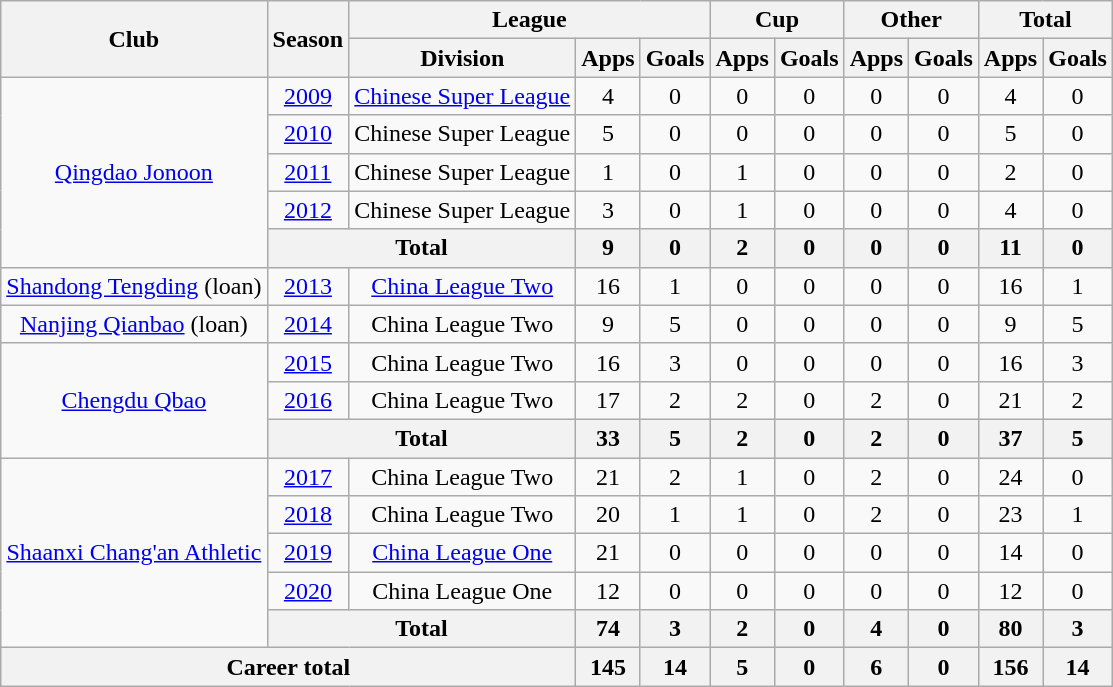<table class="wikitable" style="text-align: center">
<tr>
<th rowspan="2">Club</th>
<th rowspan="2">Season</th>
<th colspan="3">League</th>
<th colspan="2">Cup</th>
<th colspan="2">Other</th>
<th colspan="2">Total</th>
</tr>
<tr>
<th>Division</th>
<th>Apps</th>
<th>Goals</th>
<th>Apps</th>
<th>Goals</th>
<th>Apps</th>
<th>Goals</th>
<th>Apps</th>
<th>Goals</th>
</tr>
<tr>
<td rowspan="5"><a href='#'>Qingdao Jonoon</a></td>
<td><a href='#'>2009</a></td>
<td><a href='#'>Chinese Super League</a></td>
<td>4</td>
<td>0</td>
<td>0</td>
<td>0</td>
<td>0</td>
<td>0</td>
<td>4</td>
<td>0</td>
</tr>
<tr>
<td><a href='#'>2010</a></td>
<td>Chinese Super League</td>
<td>5</td>
<td>0</td>
<td>0</td>
<td>0</td>
<td>0</td>
<td>0</td>
<td>5</td>
<td>0</td>
</tr>
<tr>
<td><a href='#'>2011</a></td>
<td>Chinese Super League</td>
<td>1</td>
<td>0</td>
<td>1</td>
<td>0</td>
<td>0</td>
<td>0</td>
<td>2</td>
<td>0</td>
</tr>
<tr>
<td><a href='#'>2012</a></td>
<td>Chinese Super League</td>
<td>3</td>
<td>0</td>
<td>1</td>
<td>0</td>
<td>0</td>
<td>0</td>
<td>4</td>
<td>0</td>
</tr>
<tr>
<th colspan=2>Total</th>
<th>9</th>
<th>0</th>
<th>2</th>
<th>0</th>
<th>0</th>
<th>0</th>
<th>11</th>
<th>0</th>
</tr>
<tr>
<td rowspan="1"><a href='#'>Shandong Tengding</a> (loan)</td>
<td><a href='#'>2013</a></td>
<td><a href='#'>China League Two</a></td>
<td>16</td>
<td>1</td>
<td>0</td>
<td>0</td>
<td>0</td>
<td>0</td>
<td>16</td>
<td>1</td>
</tr>
<tr>
<td rowspan="1"><a href='#'>Nanjing Qianbao</a> (loan)</td>
<td><a href='#'>2014</a></td>
<td>China League Two</td>
<td>9</td>
<td>5</td>
<td>0</td>
<td>0</td>
<td>0</td>
<td>0</td>
<td>9</td>
<td>5</td>
</tr>
<tr>
<td rowspan="3"><a href='#'>Chengdu Qbao</a></td>
<td><a href='#'>2015</a></td>
<td>China League Two</td>
<td>16</td>
<td>3</td>
<td>0</td>
<td>0</td>
<td>0</td>
<td>0</td>
<td>16</td>
<td>3</td>
</tr>
<tr>
<td><a href='#'>2016</a></td>
<td>China League Two</td>
<td>17</td>
<td>2</td>
<td>2</td>
<td>0</td>
<td>2</td>
<td>0</td>
<td>21</td>
<td>2</td>
</tr>
<tr>
<th colspan=2>Total</th>
<th>33</th>
<th>5</th>
<th>2</th>
<th>0</th>
<th>2</th>
<th>0</th>
<th>37</th>
<th>5</th>
</tr>
<tr>
<td rowspan="5"><a href='#'>Shaanxi Chang'an Athletic</a></td>
<td><a href='#'>2017</a></td>
<td>China League Two</td>
<td>21</td>
<td>2</td>
<td>1</td>
<td>0</td>
<td>2</td>
<td>0</td>
<td>24</td>
<td>0</td>
</tr>
<tr>
<td><a href='#'>2018</a></td>
<td>China League Two</td>
<td>20</td>
<td>1</td>
<td>1</td>
<td>0</td>
<td>2</td>
<td>0</td>
<td>23</td>
<td>1</td>
</tr>
<tr>
<td><a href='#'>2019</a></td>
<td><a href='#'>China League One</a></td>
<td>21</td>
<td>0</td>
<td>0</td>
<td>0</td>
<td>0</td>
<td>0</td>
<td>14</td>
<td>0</td>
</tr>
<tr>
<td><a href='#'>2020</a></td>
<td>China League One</td>
<td>12</td>
<td>0</td>
<td>0</td>
<td>0</td>
<td>0</td>
<td>0</td>
<td>12</td>
<td>0</td>
</tr>
<tr>
<th colspan=2>Total</th>
<th>74</th>
<th>3</th>
<th>2</th>
<th>0</th>
<th>4</th>
<th>0</th>
<th>80</th>
<th>3</th>
</tr>
<tr>
<th colspan=3>Career total</th>
<th>145</th>
<th>14</th>
<th>5</th>
<th>0</th>
<th>6</th>
<th>0</th>
<th>156</th>
<th>14</th>
</tr>
</table>
